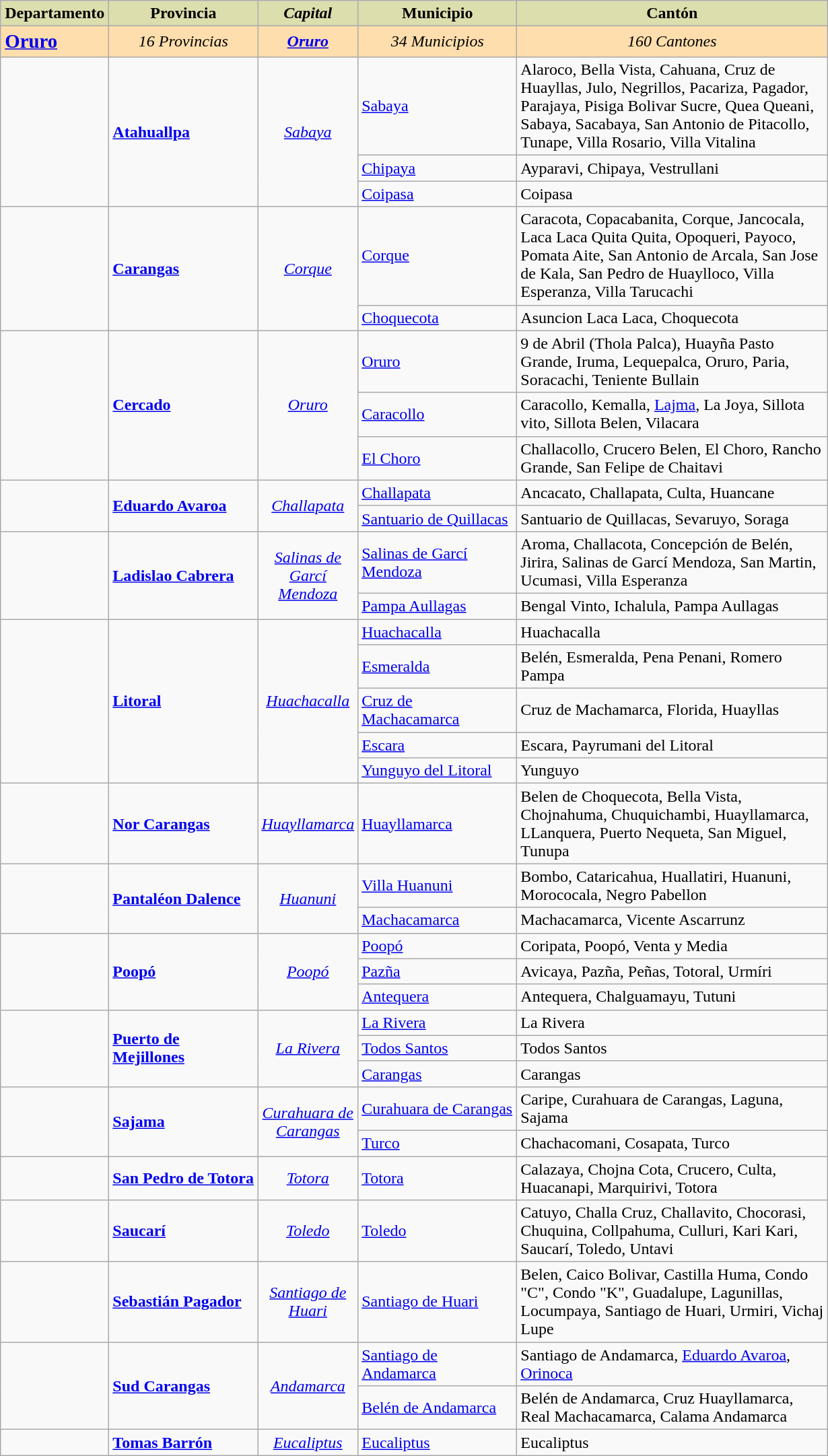<table class="wikitable">
<tr>
<th style="width:100px; background:#dddead;"><strong>Departamento</strong></th>
<th style="width:140px; background:#dddead;"><strong>Provincia</strong></th>
<th style="width:80px; background:#dddead;"><em>Capital</em></th>
<th style="width:150px; background:#dddead;"><strong>Municipio</strong></th>
<th style="width:300px; background:#dddead;"><strong>Cantón</strong></th>
</tr>
<tr>
<td style="text-align:left; background:#ffdead; font-size:larger;"><strong><a href='#'>Oruro</a></strong></td>
<td style="background:#ffdead; text-align:center;"><em>16 Provincias</em></td>
<td style="background:#ffdead; text-align:center;"><strong><em><a href='#'>Oruro</a></em></strong></td>
<td style="background:#ffdead; text-align:center;"><em>34 Municipios</em></td>
<td style="background:#ffdead; text-align:center;"><em>160 Cantones</em></td>
</tr>
<tr>
<td rowspan=3></td>
<td rowspan=3><strong><a href='#'>Atahuallpa</a></strong></td>
<td rowspan="3" style="text-align:center;"><em><a href='#'>Sabaya</a></em></td>
<td><a href='#'>Sabaya</a></td>
<td>Alaroco, Bella Vista, Cahuana, Cruz de Huayllas, Julo, Negrillos, Pacariza, Pagador, Parajaya, Pisiga Bolivar Sucre, Quea Queani, Sabaya, Sacabaya, San Antonio de Pitacollo, Tunape, Villa Rosario, Villa Vitalina</td>
</tr>
<tr>
<td><a href='#'>Chipaya</a></td>
<td>Ayparavi, Chipaya, Vestrullani</td>
</tr>
<tr>
<td><a href='#'>Coipasa</a></td>
<td>Coipasa</td>
</tr>
<tr>
<td rowspan=2></td>
<td rowspan=2><strong><a href='#'>Carangas</a></strong></td>
<td rowspan="2" style="text-align:center;"><em><a href='#'>Corque</a></em></td>
<td><a href='#'>Corque</a></td>
<td>Caracota, Copacabanita, Corque, Jancocala, Laca Laca Quita Quita, Opoqueri, Payoco, Pomata Aite, San Antonio de Arcala, San Jose de Kala, San Pedro de Huaylloco, Villa Esperanza, Villa Tarucachi</td>
</tr>
<tr>
<td><a href='#'>Choquecota</a></td>
<td>Asuncion Laca Laca, Choquecota</td>
</tr>
<tr>
<td rowspan=3></td>
<td rowspan=3><strong><a href='#'>Cercado</a></strong></td>
<td rowspan="3" style="text-align:center;"><em><a href='#'>Oruro</a></em></td>
<td><a href='#'>Oruro</a></td>
<td>9 de Abril (Thola Palca), Huayña Pasto Grande, Iruma, Lequepalca, Oruro, Paria, Soracachi, Teniente Bullain</td>
</tr>
<tr>
<td><a href='#'>Caracollo</a></td>
<td>Caracollo, Kemalla, <a href='#'>Lajma</a>, La Joya, Sillota vito, Sillota Belen, Vilacara</td>
</tr>
<tr>
<td><a href='#'>El Choro</a></td>
<td>Challacollo, Crucero Belen, El Choro, Rancho Grande, San Felipe de Chaitavi</td>
</tr>
<tr>
<td rowspan=2></td>
<td rowspan=2><strong><a href='#'>Eduardo Avaroa</a></strong></td>
<td rowspan="2" style="text-align:center;"><em><a href='#'>Challapata</a></em></td>
<td><a href='#'>Challapata</a></td>
<td>Ancacato, Challapata, Culta, Huancane</td>
</tr>
<tr>
<td><a href='#'>Santuario de Quillacas</a></td>
<td>Santuario de Quillacas, Sevaruyo, Soraga</td>
</tr>
<tr>
<td rowspan=2></td>
<td rowspan=2><strong><a href='#'>Ladislao Cabrera</a></strong></td>
<td rowspan="2" style="text-align:center;"><em><a href='#'>Salinas de Garcí Mendoza</a></em></td>
<td><a href='#'>Salinas de Garcí Mendoza</a></td>
<td>Aroma, Challacota, Concepción de Belén, Jirira, Salinas de Garcí Mendoza, San Martin, Ucumasi, Villa Esperanza</td>
</tr>
<tr>
<td><a href='#'>Pampa Aullagas</a></td>
<td>Bengal Vinto, Ichalula, Pampa Aullagas</td>
</tr>
<tr>
<td rowspan=5></td>
<td rowspan=5><strong><a href='#'>Litoral</a></strong></td>
<td rowspan="5" style="text-align:center;"><em><a href='#'>Huachacalla</a></em></td>
<td><a href='#'>Huachacalla</a></td>
<td>Huachacalla</td>
</tr>
<tr>
<td><a href='#'>Esmeralda</a></td>
<td>Belén, Esmeralda, Pena Penani, Romero Pampa</td>
</tr>
<tr>
<td><a href='#'>Cruz de Machacamarca</a></td>
<td>Cruz de Machamarca, Florida, Huayllas</td>
</tr>
<tr>
<td><a href='#'>Escara</a></td>
<td>Escara, Payrumani del Litoral</td>
</tr>
<tr>
<td><a href='#'>Yunguyo del Litoral</a></td>
<td>Yunguyo</td>
</tr>
<tr>
<td></td>
<td><strong><a href='#'>Nor Carangas</a></strong></td>
<td style="text-align:center;"><em><a href='#'>Huayllamarca</a></em></td>
<td><a href='#'>Huayllamarca</a></td>
<td>Belen de Choquecota, Bella Vista, Chojnahuma, Chuquichambi, Huayllamarca, LLanquera, Puerto Nequeta, San Miguel, Tunupa</td>
</tr>
<tr>
<td rowspan=2></td>
<td rowspan=2><strong><a href='#'>Pantaléon Dalence</a></strong></td>
<td rowspan="2" style="text-align:center;"><em><a href='#'>Huanuni</a></em></td>
<td><a href='#'>Villa Huanuni</a></td>
<td>Bombo, Cataricahua, Huallatiri, Huanuni, Morococala, Negro Pabellon</td>
</tr>
<tr>
<td><a href='#'>Machacamarca</a></td>
<td>Machacamarca, Vicente Ascarrunz</td>
</tr>
<tr>
<td rowspan=3></td>
<td rowspan=3><strong><a href='#'>Poopó</a></strong></td>
<td rowspan="3" style="text-align:center;"><em><a href='#'>Poopó</a></em></td>
<td><a href='#'>Poopó</a></td>
<td>Coripata, Poopó, Venta y Media</td>
</tr>
<tr>
<td><a href='#'>Pazña</a></td>
<td>Avicaya, Pazña, Peñas, Totoral, Urmíri</td>
</tr>
<tr>
<td><a href='#'>Antequera</a></td>
<td>Antequera, Chalguamayu, Tutuni</td>
</tr>
<tr>
<td rowspan=3></td>
<td rowspan=3><strong><a href='#'>Puerto de Mejillones</a></strong></td>
<td rowspan="3" style="text-align:center;"><em><a href='#'>La Rivera</a></em></td>
<td><a href='#'>La Rivera</a></td>
<td>La Rivera</td>
</tr>
<tr>
<td><a href='#'>Todos Santos</a></td>
<td>Todos Santos</td>
</tr>
<tr>
<td><a href='#'>Carangas</a></td>
<td>Carangas</td>
</tr>
<tr>
<td rowspan=2></td>
<td rowspan=2><strong><a href='#'>Sajama</a></strong></td>
<td rowspan="2" style="text-align:center;"><em><a href='#'>Curahuara de Carangas</a></em></td>
<td><a href='#'>Curahuara de Carangas</a></td>
<td>Caripe, Curahuara de Carangas, Laguna, Sajama</td>
</tr>
<tr>
<td><a href='#'>Turco</a></td>
<td>Chachacomani, Cosapata, Turco</td>
</tr>
<tr>
<td></td>
<td><strong><a href='#'>San Pedro de Totora</a></strong></td>
<td style="text-align:center;"><em><a href='#'>Totora</a></em></td>
<td><a href='#'>Totora</a></td>
<td>Calazaya, Chojna Cota, Crucero, Culta, Huacanapi, Marquirivi, Totora</td>
</tr>
<tr>
<td></td>
<td><strong><a href='#'>Saucarí</a></strong></td>
<td style="text-align:center;"><em><a href='#'>Toledo</a></em></td>
<td><a href='#'>Toledo</a></td>
<td>Catuyo, Challa Cruz, Challavito, Chocorasi, Chuquina, Collpahuma, Culluri, Kari Kari, Saucarí, Toledo, Untavi</td>
</tr>
<tr>
<td></td>
<td><strong><a href='#'>Sebastián Pagador</a></strong></td>
<td style="text-align:center;"><em><a href='#'>Santiago de Huari</a></em></td>
<td><a href='#'>Santiago de Huari</a></td>
<td>Belen, Caico Bolivar, Castilla Huma, Condo "C", Condo "K", Guadalupe, Lagunillas, Locumpaya, Santiago de Huari, Urmiri, Vichaj Lupe</td>
</tr>
<tr>
<td rowspan=2></td>
<td rowspan=2><strong><a href='#'>Sud Carangas</a></strong></td>
<td rowspan="2" style="text-align:center;"><em><a href='#'>Andamarca</a></em></td>
<td><a href='#'>Santiago de Andamarca</a></td>
<td>Santiago de Andamarca, <a href='#'>Eduardo Avaroa</a>, <a href='#'>Orinoca</a></td>
</tr>
<tr>
<td><a href='#'>Belén de Andamarca</a></td>
<td>Belén de Andamarca, Cruz Huayllamarca, Real Machacamarca, Calama Andamarca</td>
</tr>
<tr>
<td></td>
<td><strong><a href='#'>Tomas Barrón</a></strong></td>
<td style="text-align:center;"><em><a href='#'>Eucaliptus</a></em></td>
<td><a href='#'>Eucaliptus</a></td>
<td>Eucaliptus</td>
</tr>
</table>
